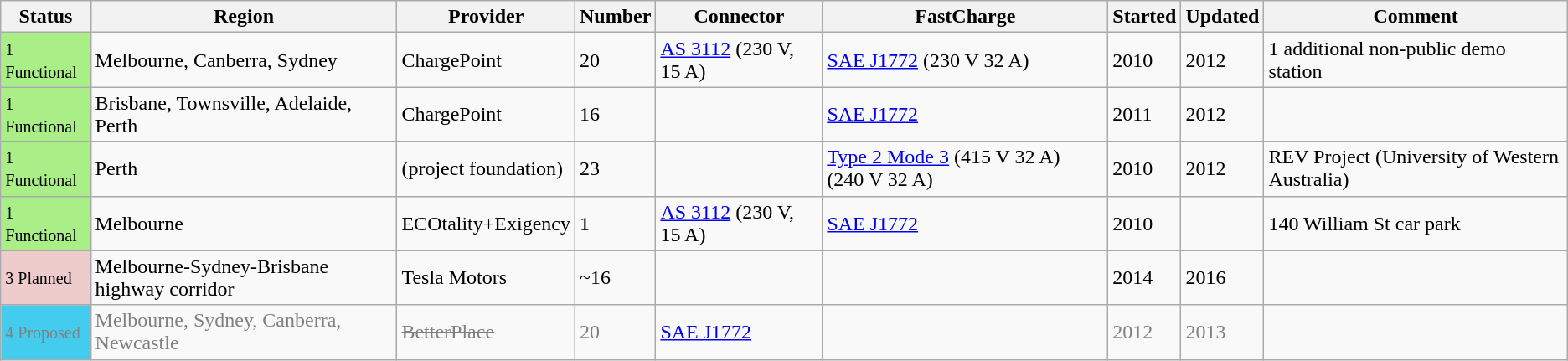<table class="wikitable sortable" style="clear:both;">
<tr>
<th>Status</th>
<th>Region</th>
<th>Provider</th>
<th>Number</th>
<th>Connector</th>
<th>FastCharge</th>
<th>Started</th>
<th>Updated</th>
<th>Comment</th>
</tr>
<tr>
<td style="background: #AE8"><small>1 Functional</small></td>
<td>Melbourne, Canberra, Sydney</td>
<td>ChargePoint</td>
<td>20</td>
<td><a href='#'>AS 3112</a> (230 V, 15 A)</td>
<td><a href='#'>SAE J1772</a> (230 V 32 A)</td>
<td>2010</td>
<td>2012</td>
<td>1 additional non-public demo station</td>
</tr>
<tr>
<td style="background: #AE8"><small>1 Functional</small></td>
<td>Brisbane, Townsville, Adelaide, Perth</td>
<td>ChargePoint</td>
<td>16</td>
<td></td>
<td><a href='#'>SAE J1772</a></td>
<td>2011</td>
<td>2012</td>
<td></td>
</tr>
<tr>
<td style="background: #AE8"><small>1 Functional</small></td>
<td>Perth</td>
<td>(project foundation)</td>
<td>23</td>
<td></td>
<td><a href='#'>Type 2 Mode 3</a> (415 V 32 A) (240 V 32 A)</td>
<td>2010</td>
<td>2012</td>
<td>REV Project (University of Western Australia)</td>
</tr>
<tr>
<td style="background: #AE8"><small>1 Functional</small></td>
<td>Melbourne</td>
<td>ECOtality+Exigency</td>
<td>1</td>
<td><a href='#'>AS 3112</a> (230 V, 15 A)</td>
<td><a href='#'>SAE J1772</a></td>
<td>2010</td>
<td></td>
<td>140 William St car park</td>
</tr>
<tr>
<td style="background: #ECC"><small>3 Planned</small></td>
<td>Melbourne-Sydney-Brisbane highway corridor</td>
<td>Tesla Motors</td>
<td>~16</td>
<td></td>
<td></td>
<td>2014</td>
<td>2016</td>
<td></td>
</tr>
<tr style="color: gray">
<td style="background: #4CE"><small>4 Proposed</small></td>
<td>Melbourne, Sydney, Canberra, Newcastle</td>
<td><s>BetterPlace</s></td>
<td>20</td>
<td><a href='#'>SAE J1772</a></td>
<td></td>
<td>2012</td>
<td>2013</td>
<td></td>
</tr>
</table>
